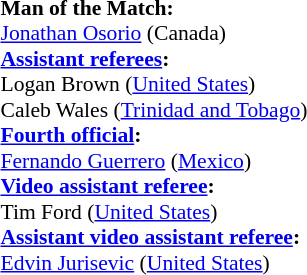<table style="width:100%; font-size:90%;">
<tr>
<td><br><strong>Man of the Match:</strong>
<br><a href='#'>Jonathan Osorio</a> (Canada)<br><strong><a href='#'>Assistant referees</a>:</strong>
<br>Logan Brown (<a href='#'>United States</a>)
<br>Caleb Wales (<a href='#'>Trinidad and Tobago</a>)
<br><strong><a href='#'>Fourth official</a>:</strong>
<br><a href='#'>Fernando Guerrero</a> (<a href='#'>Mexico</a>)
<br><strong><a href='#'>Video assistant referee</a>:</strong>
<br>Tim Ford (<a href='#'>United States</a>)
<br><strong><a href='#'>Assistant video assistant referee</a>:</strong>
<br><a href='#'>Edvin Jurisevic</a> (<a href='#'>United States</a>)</td>
</tr>
</table>
